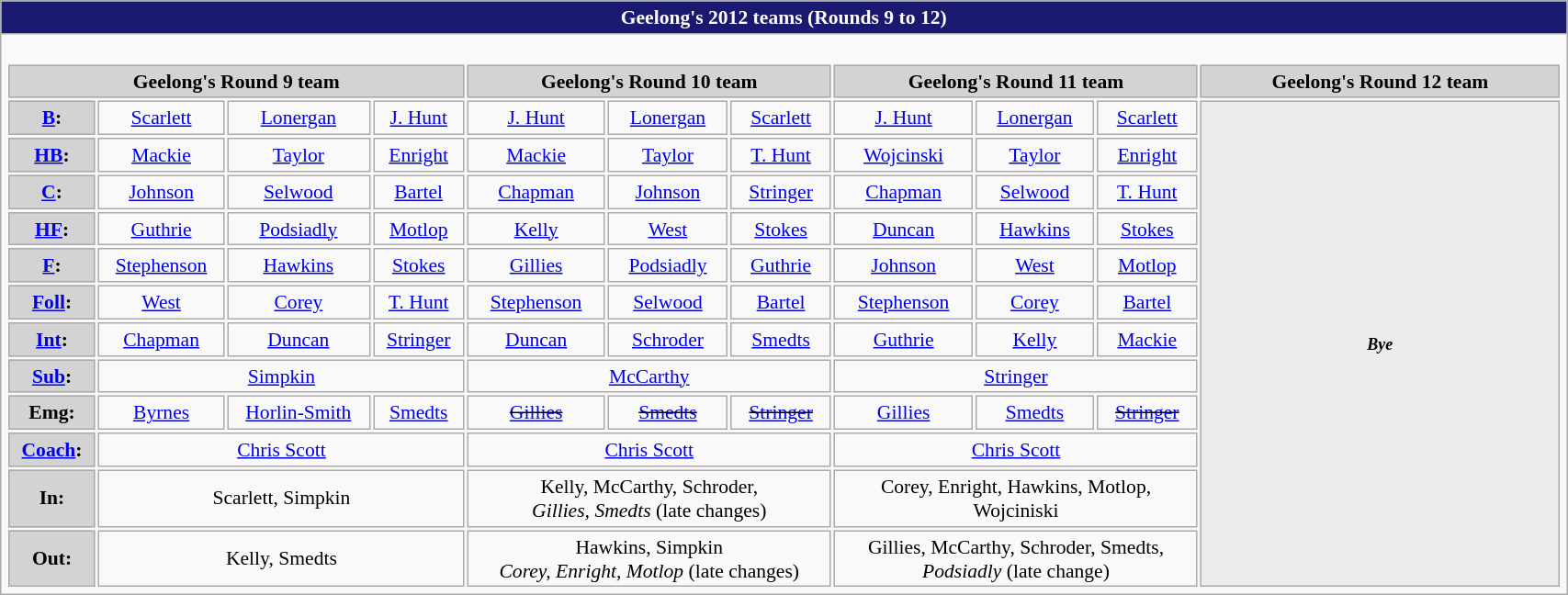<table class="collapsible collapsed wikitable"  style="font-size:90%; text-align:center; width:90%;">
<tr>
<th style="text-align:center; background:#191970; color:white; width:90%;"><strong>Geelong's 2012 teams (Rounds 9 to 12)</strong></th>
</tr>
<tr>
<td><br><table>
<tr style="text-align:center; background:#d3d3d3;">
<td colspan="4;"  style="width:25%;"><strong>Geelong's Round 9 team</strong></td>
<td colspan="3;"  style="width:20%;"><strong>Geelong's Round 10 team</strong></td>
<td colspan="3;"  style="width:20%;"><strong>Geelong's Round 11 team</strong></td>
<td colspan="3;"  style="width:20%;"><strong>Geelong's Round 12 team</strong></td>
</tr>
<tr>
<td style="background:#d3d3d3;"><strong><a href='#'>B</a>:</strong></td>
<td><a href='#'>Scarlett</a></td>
<td><a href='#'>Lonergan</a></td>
<td><a href='#'>J. Hunt</a></td>
<td><a href='#'>J. Hunt</a></td>
<td><a href='#'>Lonergan</a></td>
<td><a href='#'>Scarlett</a></td>
<td><a href='#'>J. Hunt</a></td>
<td><a href='#'>Lonergan</a></td>
<td><a href='#'>Scarlett</a></td>
<td colspan="3" rowspan="12"  style="background:#ececec; text-align:center;"><small><span><strong><em>Bye</em></strong></span></small></td>
</tr>
<tr>
<td style="background:#d3d3d3;"><strong><a href='#'>HB</a>:</strong></td>
<td><a href='#'>Mackie</a></td>
<td><a href='#'>Taylor</a></td>
<td><a href='#'>Enright</a></td>
<td><a href='#'>Mackie</a></td>
<td><a href='#'>Taylor</a></td>
<td><a href='#'>T. Hunt</a></td>
<td><a href='#'>Wojcinski</a></td>
<td><a href='#'>Taylor</a></td>
<td><a href='#'>Enright</a></td>
</tr>
<tr>
<td style="background:#d3d3d3;"><strong><a href='#'>C</a>:</strong></td>
<td><a href='#'>Johnson</a></td>
<td><a href='#'>Selwood</a></td>
<td><a href='#'>Bartel</a></td>
<td><a href='#'>Chapman</a></td>
<td><a href='#'>Johnson</a></td>
<td><a href='#'>Stringer</a></td>
<td><a href='#'>Chapman</a></td>
<td><a href='#'>Selwood</a></td>
<td><a href='#'>T. Hunt</a></td>
</tr>
<tr>
<td style="background:#d3d3d3;"><strong><a href='#'>HF</a>:</strong></td>
<td><a href='#'>Guthrie</a></td>
<td><a href='#'>Podsiadly</a></td>
<td><a href='#'>Motlop</a></td>
<td><a href='#'>Kelly</a></td>
<td><a href='#'>West</a></td>
<td><a href='#'>Stokes</a></td>
<td><a href='#'>Duncan</a></td>
<td><a href='#'>Hawkins</a></td>
<td><a href='#'>Stokes</a></td>
</tr>
<tr>
<td style="background:#d3d3d3;"><strong><a href='#'>F</a>:</strong></td>
<td><a href='#'>Stephenson</a></td>
<td><a href='#'>Hawkins</a></td>
<td><a href='#'>Stokes</a></td>
<td><a href='#'>Gillies</a></td>
<td><a href='#'>Podsiadly</a></td>
<td><a href='#'>Guthrie</a></td>
<td><a href='#'>Johnson</a></td>
<td><a href='#'>West</a></td>
<td><a href='#'>Motlop</a></td>
</tr>
<tr>
<td style="background:#d3d3d3;"><strong><a href='#'>Foll</a>:</strong></td>
<td><a href='#'>West</a> </td>
<td><a href='#'>Corey</a></td>
<td><a href='#'>T. Hunt</a></td>
<td><a href='#'>Stephenson</a></td>
<td><a href='#'>Selwood</a></td>
<td><a href='#'>Bartel</a></td>
<td><a href='#'>Stephenson</a></td>
<td><a href='#'>Corey</a></td>
<td><a href='#'>Bartel</a></td>
</tr>
<tr>
<td style="background:#d3d3d3;"><strong><a href='#'>Int</a>:</strong></td>
<td><a href='#'>Chapman</a></td>
<td><a href='#'>Duncan</a></td>
<td><a href='#'>Stringer</a></td>
<td><a href='#'>Duncan</a></td>
<td><a href='#'>Schroder</a> </td>
<td><a href='#'>Smedts</a></td>
<td><a href='#'>Guthrie</a></td>
<td><a href='#'>Kelly</a></td>
<td><a href='#'>Mackie</a></td>
</tr>
<tr>
<td style="background:#d3d3d3;"><strong><a href='#'>Sub</a>:</strong></td>
<td colspan=3><a href='#'>Simpkin</a> </td>
<td colspan=3><a href='#'>McCarthy</a> </td>
<td colspan=3><a href='#'>Stringer</a> </td>
</tr>
<tr>
<td style="background:#d3d3d3;"><strong>Emg:</strong></td>
<td><a href='#'>Byrnes</a></td>
<td><a href='#'>Horlin-Smith</a></td>
<td><a href='#'>Smedts</a></td>
<td><s><a href='#'>Gillies</a></s></td>
<td><s><a href='#'>Smedts</a></s></td>
<td><s><a href='#'>Stringer</a></s></td>
<td><a href='#'>Gillies</a></td>
<td><a href='#'>Smedts</a></td>
<td><s><a href='#'>Stringer</a></s></td>
</tr>
<tr>
<td style="background:#d3d3d3;"><strong><a href='#'>Coach</a>:</strong></td>
<td colspan=3><a href='#'>Chris Scott</a></td>
<td colspan=3><a href='#'>Chris Scott</a></td>
<td colspan=3><a href='#'>Chris Scott</a></td>
</tr>
<tr>
<td style="background:#d3d3d3;"> <strong>In:</strong></td>
<td colspan=3>Scarlett, Simpkin</td>
<td colspan=3>Kelly, McCarthy, Schroder,<br> <em>Gillies, Smedts</em> (late changes)</td>
<td colspan=3>Corey, Enright, Hawkins, Motlop, Wojciniski</td>
</tr>
<tr>
<td style="background:#d3d3d3;"> <strong>Out:</strong></td>
<td colspan=3>Kelly, Smedts</td>
<td colspan=3>Hawkins, Simpkin<br> <em>Corey, Enright, Motlop</em> (late changes)</td>
<td colspan=3>Gillies, McCarthy, Schroder, Smedts, <em>Podsiadly</em> (late change)</td>
</tr>
</table>
</td>
</tr>
</table>
